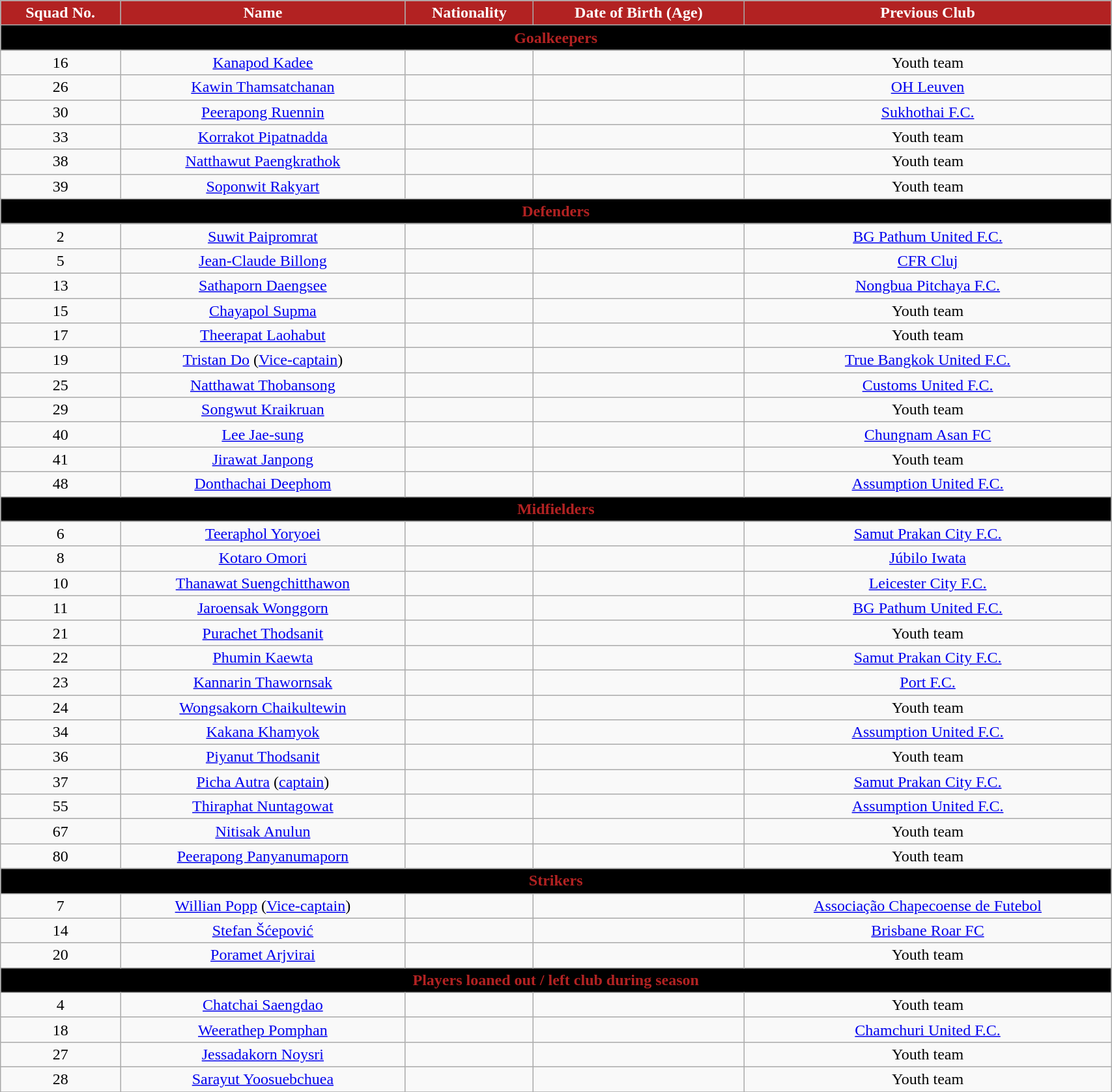<table class="wikitable" style="text-align:center; font-size:100%; width:90%;">
<tr>
<th style="background:firebrick; color:white; text-align:center;">Squad No.</th>
<th style="background:firebrick; color:white; text-align:center;">Name</th>
<th style="background:firebrick; color:white; text-align:center;">Nationality</th>
<th style="background:firebrick; color:white; text-align:center;">Date of Birth (Age)</th>
<th style="background:firebrick; color:white; text-align:center;">Previous Club</th>
</tr>
<tr>
<th colspan="8" style="background:black; color:firebrick; text-align:center">Goalkeepers</th>
</tr>
<tr>
<td>16</td>
<td><a href='#'>Kanapod Kadee</a></td>
<td></td>
<td></td>
<td>Youth team</td>
</tr>
<tr>
<td>26</td>
<td><a href='#'>Kawin Thamsatchanan</a></td>
<td></td>
<td></td>
<td> <a href='#'>OH Leuven</a></td>
</tr>
<tr>
<td>30</td>
<td><a href='#'>Peerapong Ruennin</a></td>
<td></td>
<td></td>
<td> <a href='#'>Sukhothai F.C.</a></td>
</tr>
<tr>
<td>33</td>
<td><a href='#'>Korrakot Pipatnadda</a></td>
<td></td>
<td></td>
<td>Youth team</td>
</tr>
<tr>
<td>38</td>
<td><a href='#'>Natthawut Paengkrathok</a></td>
<td></td>
<td></td>
<td>Youth team</td>
</tr>
<tr>
<td>39</td>
<td><a href='#'>Soponwit Rakyart</a></td>
<td></td>
<td></td>
<td>Youth team</td>
</tr>
<tr>
<th colspan="8" style="background:black; color:firebrick; text-align:center">Defenders</th>
</tr>
<tr>
<td>2</td>
<td><a href='#'>Suwit Paipromrat</a></td>
<td></td>
<td></td>
<td> <a href='#'>BG Pathum United F.C.</a></td>
</tr>
<tr>
<td>5</td>
<td><a href='#'>Jean-Claude Billong</a></td>
<td></td>
<td></td>
<td> <a href='#'>CFR Cluj</a></td>
</tr>
<tr>
<td>13</td>
<td><a href='#'>Sathaporn Daengsee</a></td>
<td></td>
<td></td>
<td> <a href='#'>Nongbua Pitchaya F.C.</a></td>
</tr>
<tr>
<td>15</td>
<td><a href='#'>Chayapol Supma</a></td>
<td></td>
<td></td>
<td>Youth team</td>
</tr>
<tr>
<td>17</td>
<td><a href='#'>Theerapat Laohabut</a></td>
<td></td>
<td></td>
<td>Youth team</td>
</tr>
<tr>
<td>19</td>
<td><a href='#'>Tristan Do</a> (<a href='#'>Vice-captain</a>)</td>
<td></td>
<td></td>
<td> <a href='#'>True Bangkok United F.C.</a></td>
</tr>
<tr>
<td>25</td>
<td><a href='#'>Natthawat Thobansong</a></td>
<td></td>
<td></td>
<td> <a href='#'>Customs United F.C.</a></td>
</tr>
<tr>
<td>29</td>
<td><a href='#'>Songwut Kraikruan</a></td>
<td></td>
<td></td>
<td>Youth team</td>
</tr>
<tr>
<td>40</td>
<td><a href='#'>Lee Jae-sung</a></td>
<td></td>
<td></td>
<td> <a href='#'>Chungnam Asan FC</a></td>
</tr>
<tr>
<td>41</td>
<td><a href='#'>Jirawat Janpong</a></td>
<td></td>
<td></td>
<td>Youth team</td>
</tr>
<tr>
<td>48</td>
<td><a href='#'>Donthachai Deephom</a></td>
<td></td>
<td></td>
<td> <a href='#'>Assumption United F.C.</a></td>
</tr>
<tr>
<th colspan="8" style="background:black; color:firebrick; text-align:center">Midfielders</th>
</tr>
<tr>
<td>6</td>
<td><a href='#'>Teeraphol Yoryoei</a></td>
<td></td>
<td></td>
<td> <a href='#'>Samut Prakan City F.C.</a></td>
</tr>
<tr>
<td>8</td>
<td><a href='#'>Kotaro Omori</a></td>
<td></td>
<td></td>
<td> <a href='#'>Júbilo Iwata</a></td>
</tr>
<tr>
<td>10</td>
<td><a href='#'>Thanawat Suengchitthawon</a></td>
<td></td>
<td></td>
<td> <a href='#'>Leicester City F.C.</a></td>
</tr>
<tr>
<td>11</td>
<td><a href='#'>Jaroensak Wonggorn</a></td>
<td></td>
<td></td>
<td> <a href='#'>BG Pathum United F.C.</a></td>
</tr>
<tr>
<td>21</td>
<td><a href='#'>Purachet Thodsanit</a></td>
<td></td>
<td></td>
<td>Youth team</td>
</tr>
<tr>
<td>22</td>
<td><a href='#'>Phumin Kaewta</a></td>
<td></td>
<td></td>
<td> <a href='#'>Samut Prakan City F.C.</a></td>
</tr>
<tr>
<td>23</td>
<td><a href='#'>Kannarin Thawornsak</a></td>
<td></td>
<td></td>
<td> <a href='#'>Port F.C.</a></td>
</tr>
<tr>
<td>24</td>
<td><a href='#'>Wongsakorn Chaikultewin</a></td>
<td></td>
<td></td>
<td>Youth team</td>
</tr>
<tr>
<td>34</td>
<td><a href='#'>Kakana Khamyok</a></td>
<td></td>
<td></td>
<td> <a href='#'>Assumption United F.C.</a></td>
</tr>
<tr>
<td>36</td>
<td><a href='#'>Piyanut Thodsanit</a></td>
<td></td>
<td></td>
<td>Youth team</td>
</tr>
<tr>
<td>37</td>
<td><a href='#'>Picha Autra</a> (<a href='#'>captain</a>)</td>
<td></td>
<td></td>
<td> <a href='#'>Samut Prakan City F.C.</a></td>
</tr>
<tr>
<td>55</td>
<td><a href='#'>Thiraphat Nuntagowat</a></td>
<td></td>
<td></td>
<td> <a href='#'>Assumption United F.C.</a></td>
</tr>
<tr>
<td>67</td>
<td><a href='#'>Nitisak Anulun</a></td>
<td></td>
<td></td>
<td>Youth team</td>
</tr>
<tr>
<td>80</td>
<td><a href='#'>Peerapong Panyanumaporn</a></td>
<td></td>
<td></td>
<td>Youth team</td>
</tr>
<tr>
<th colspan="6" style="background:black; color:firebrick; text-align:center">Strikers</th>
</tr>
<tr>
<td>7</td>
<td><a href='#'>Willian Popp</a> (<a href='#'>Vice-captain</a>)</td>
<td></td>
<td></td>
<td> <a href='#'>Associação Chapecoense de Futebol</a></td>
</tr>
<tr>
<td>14</td>
<td><a href='#'>Stefan Šćepović</a></td>
<td></td>
<td></td>
<td> <a href='#'>Brisbane Roar FC</a></td>
</tr>
<tr>
<td>20</td>
<td><a href='#'>Poramet Arjvirai</a></td>
<td></td>
<td></td>
<td>Youth team</td>
</tr>
<tr>
<th colspan="8" style="background:black; color:firebrick; text-align:center">Players loaned out / left club during season</th>
</tr>
<tr>
<td>4</td>
<td><a href='#'>Chatchai Saengdao</a></td>
<td></td>
<td></td>
<td>Youth team</td>
</tr>
<tr>
<td>18</td>
<td><a href='#'>Weerathep Pomphan</a></td>
<td></td>
<td></td>
<td> <a href='#'>Chamchuri United F.C.</a></td>
</tr>
<tr>
<td>27</td>
<td><a href='#'>Jessadakorn Noysri</a></td>
<td></td>
<td></td>
<td>Youth team</td>
</tr>
<tr>
<td>28</td>
<td><a href='#'>Sarayut Yoosuebchuea</a></td>
<td></td>
<td></td>
<td>Youth team</td>
</tr>
<tr>
</tr>
</table>
